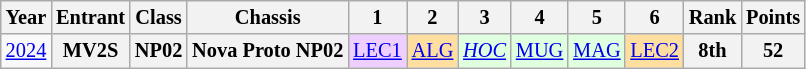<table class="wikitable" style="text-align:center; font-size:85%">
<tr>
<th>Year</th>
<th>Entrant</th>
<th>Class</th>
<th>Chassis</th>
<th>1</th>
<th>2</th>
<th>3</th>
<th>4</th>
<th>5</th>
<th>6</th>
<th>Rank</th>
<th>Points</th>
</tr>
<tr>
<td><a href='#'>2024</a></td>
<th nowrap>MV2S</th>
<th nowrap>NP02</th>
<th nowrap>Nova Proto NP02</th>
<td style="background:#EFCFFF;"><a href='#'>LEC1</a><br></td>
<td style="background:#FFDF9F;"><a href='#'>ALG</a><br></td>
<td style="background:#DFFFDF;"><em><a href='#'>HOC</a></em><br></td>
<td style="background:#DFFFDF;"><a href='#'>MUG</a><br></td>
<td style="background:#DFFFDF;"><a href='#'>MAG</a><br></td>
<td style="background:#FFDF9F;"><a href='#'>LEC2</a><br></td>
<th>8th</th>
<th>52</th>
</tr>
</table>
